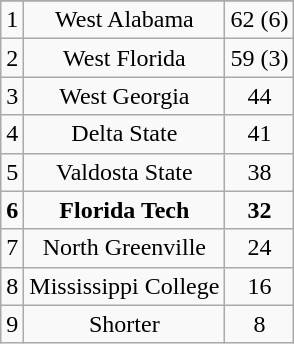<table class="wikitable">
<tr align="center">
</tr>
<tr align="center">
<td>1</td>
<td>West Alabama</td>
<td>62 (6)</td>
</tr>
<tr align="center">
<td>2</td>
<td>West Florida</td>
<td>59 (3)</td>
</tr>
<tr align="center">
<td>3</td>
<td>West Georgia</td>
<td>44</td>
</tr>
<tr align="center">
<td>4</td>
<td>Delta State</td>
<td>41</td>
</tr>
<tr align="center">
<td>5</td>
<td>Valdosta State</td>
<td>38</td>
</tr>
<tr align="center">
<td><strong>6</strong></td>
<td><strong>Florida Tech</strong></td>
<td><strong>32</strong></td>
</tr>
<tr align="center">
<td>7</td>
<td>North Greenville</td>
<td>24</td>
</tr>
<tr align="center">
<td>8</td>
<td>Mississippi College</td>
<td>16</td>
</tr>
<tr align="center">
<td>9</td>
<td>Shorter</td>
<td>8</td>
</tr>
</table>
